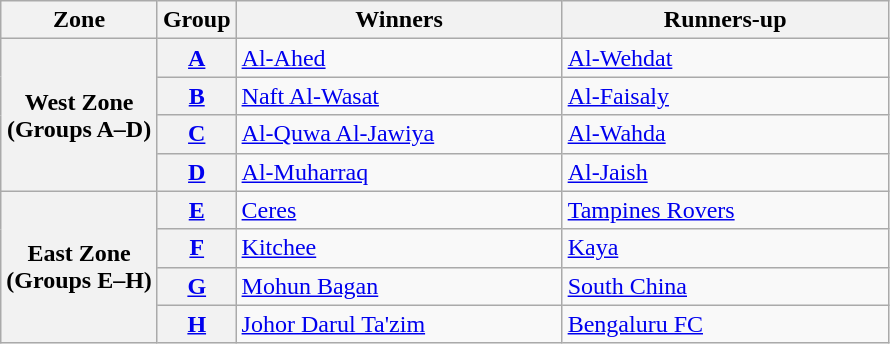<table class="wikitable">
<tr>
<th>Zone</th>
<th>Group</th>
<th width=210>Winners</th>
<th width=210>Runners-up</th>
</tr>
<tr>
<th rowspan=4>West Zone<br>(Groups A–D)</th>
<th><a href='#'>A</a></th>
<td> <a href='#'>Al-Ahed</a></td>
<td> <a href='#'>Al-Wehdat</a></td>
</tr>
<tr>
<th><a href='#'>B</a></th>
<td> <a href='#'>Naft Al-Wasat</a></td>
<td> <a href='#'>Al-Faisaly</a></td>
</tr>
<tr>
<th><a href='#'>C</a></th>
<td> <a href='#'>Al-Quwa Al-Jawiya</a></td>
<td> <a href='#'>Al-Wahda</a></td>
</tr>
<tr>
<th><a href='#'>D</a></th>
<td> <a href='#'>Al-Muharraq</a></td>
<td> <a href='#'>Al-Jaish</a></td>
</tr>
<tr>
<th rowspan=4>East Zone<br>(Groups E–H)</th>
<th><a href='#'>E</a></th>
<td> <a href='#'>Ceres</a></td>
<td> <a href='#'>Tampines Rovers</a></td>
</tr>
<tr>
<th><a href='#'>F</a></th>
<td> <a href='#'>Kitchee</a></td>
<td> <a href='#'>Kaya</a></td>
</tr>
<tr>
<th><a href='#'>G</a></th>
<td> <a href='#'>Mohun Bagan</a></td>
<td> <a href='#'>South China</a></td>
</tr>
<tr>
<th><a href='#'>H</a></th>
<td> <a href='#'>Johor Darul Ta'zim</a></td>
<td> <a href='#'>Bengaluru FC</a></td>
</tr>
</table>
